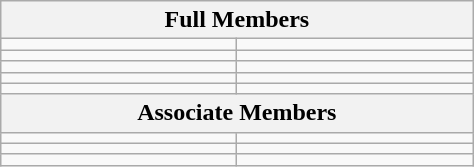<table class="wikitable">
<tr>
<th colspan=2>Full Members</th>
</tr>
<tr>
<td style="width:150px"></td>
<td style="width:150px"></td>
</tr>
<tr>
<td></td>
<td></td>
</tr>
<tr>
<td></td>
<td></td>
</tr>
<tr>
<td></td>
<td></td>
</tr>
<tr>
<td></td>
<td></td>
</tr>
<tr>
<th colspan=2>Associate Members</th>
</tr>
<tr>
<td></td>
<td></td>
</tr>
<tr>
<td></td>
<td></td>
</tr>
<tr>
<td></td>
<td></td>
</tr>
</table>
